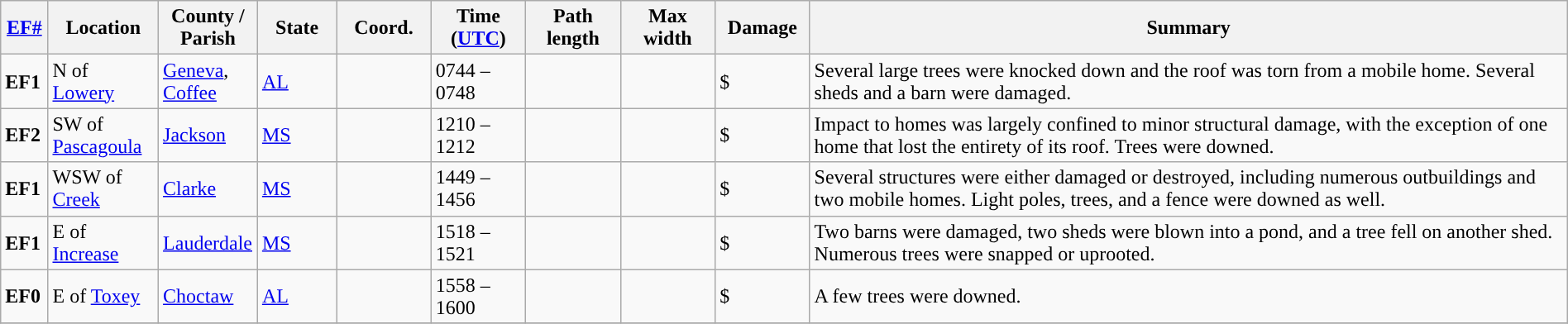<table class="wikitable sortable" style="width:100%;">
<tr>
<th scope="col" width="3%" align="center"><a href='#'>EF#</a></th>
<th scope="col" width="7%" align="center" class="unsortable">Location</th>
<th scope="col" width="6%" align="center" class="unsortable">County / Parish</th>
<th scope="col" width="5%" align="center">State</th>
<th scope="col" width="6%" align="center">Coord.</th>
<th scope="col" width="6%" align="center">Time (<a href='#'>UTC</a>)</th>
<th scope="col" width="6%" align="center">Path length</th>
<th scope="col" width="6%" align="center">Max width</th>
<th scope="col" width="6%" align="center">Damage</th>
<th scope="col" width="48%" class="unsortable" align="center">Summary</th>
</tr>
<tr>
<td><strong>EF1</strong></td>
<td>N of <a href='#'>Lowery</a></td>
<td><a href='#'>Geneva</a>, <a href='#'>Coffee</a></td>
<td><a href='#'>AL</a></td>
<td></td>
<td>0744 – 0748</td>
<td></td>
<td></td>
<td>$</td>
<td>Several large trees were knocked down and the roof was torn from a mobile home. Several sheds and a barn were damaged.</td>
</tr>
<tr>
<td><strong>EF2</strong></td>
<td>SW of <a href='#'>Pascagoula</a></td>
<td><a href='#'>Jackson</a></td>
<td><a href='#'>MS</a></td>
<td></td>
<td>1210 – 1212</td>
<td></td>
<td></td>
<td>$</td>
<td>Impact to homes was largely confined to minor structural damage, with the exception of one home that lost the entirety of its roof. Trees were downed.</td>
</tr>
<tr>
<td><strong>EF1</strong></td>
<td>WSW of <a href='#'>Creek</a></td>
<td><a href='#'>Clarke</a></td>
<td><a href='#'>MS</a></td>
<td></td>
<td>1449 – 1456</td>
<td></td>
<td></td>
<td>$</td>
<td>Several structures were either damaged or destroyed, including numerous outbuildings and two mobile homes. Light poles, trees, and a fence were downed as well.</td>
</tr>
<tr>
<td><strong>EF1</strong></td>
<td>E of <a href='#'>Increase</a></td>
<td><a href='#'>Lauderdale</a></td>
<td><a href='#'>MS</a></td>
<td></td>
<td>1518 – 1521</td>
<td></td>
<td></td>
<td>$</td>
<td>Two barns were damaged, two sheds were blown into a pond, and a tree fell on another shed. Numerous trees were snapped or uprooted.</td>
</tr>
<tr>
<td><strong>EF0</strong></td>
<td>E of <a href='#'>Toxey</a></td>
<td><a href='#'>Choctaw</a></td>
<td><a href='#'>AL</a></td>
<td></td>
<td>1558 – 1600</td>
<td></td>
<td></td>
<td>$</td>
<td>A few trees were downed.</td>
</tr>
<tr>
</tr>
</table>
